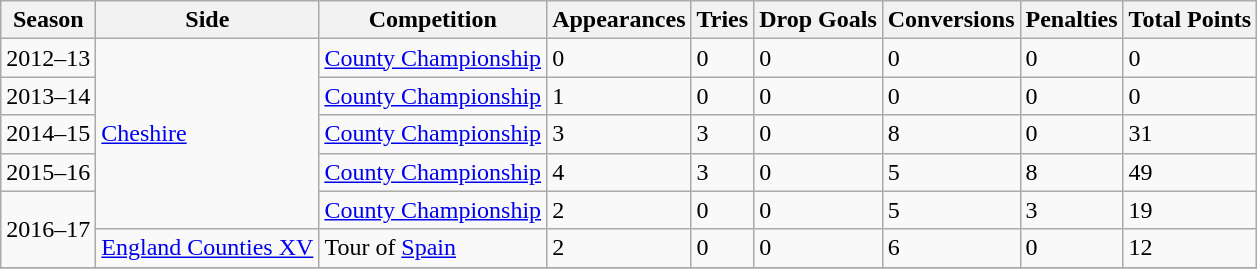<table class="wikitable sortable">
<tr>
<th>Season</th>
<th>Side</th>
<th>Competition</th>
<th>Appearances</th>
<th>Tries</th>
<th>Drop Goals</th>
<th>Conversions</th>
<th>Penalties</th>
<th>Total Points</th>
</tr>
<tr>
<td>2012–13</td>
<td rowspan=5><a href='#'>Cheshire</a></td>
<td><a href='#'>County Championship</a></td>
<td>0</td>
<td>0</td>
<td>0</td>
<td>0</td>
<td>0</td>
<td>0</td>
</tr>
<tr>
<td>2013–14</td>
<td><a href='#'>County Championship</a></td>
<td>1</td>
<td>0</td>
<td>0</td>
<td>0</td>
<td>0</td>
<td>0</td>
</tr>
<tr>
<td>2014–15</td>
<td><a href='#'>County Championship</a></td>
<td>3</td>
<td>3</td>
<td>0</td>
<td>8</td>
<td>0</td>
<td>31</td>
</tr>
<tr>
<td>2015–16</td>
<td><a href='#'>County Championship</a></td>
<td>4</td>
<td>3</td>
<td>0</td>
<td>5</td>
<td>8</td>
<td>49</td>
</tr>
<tr>
<td rowspan=2>2016–17</td>
<td><a href='#'>County Championship</a></td>
<td>2</td>
<td>0</td>
<td>0</td>
<td>5</td>
<td>3</td>
<td>19</td>
</tr>
<tr>
<td><a href='#'>England Counties XV</a></td>
<td>Tour of <a href='#'>Spain</a></td>
<td>2</td>
<td>0</td>
<td>0</td>
<td>6</td>
<td>0</td>
<td>12</td>
</tr>
<tr>
</tr>
</table>
